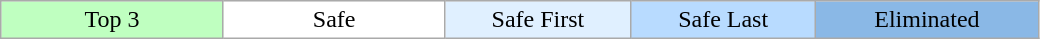<table class="wikitable" style="text-align:center;">
<tr>
<td style="background:#BFFFC0; width:12%;">Top 3</td>
<td style="background:#fff; width:12%;">Safe</td>
<td style="background:#e0f0ff; width:10%;">Safe First</td>
<td style="background:#b8dbff; width:10%;">Safe Last</td>
<td style="background:#8ab8e6; width:12%;">Eliminated</td>
</tr>
</table>
